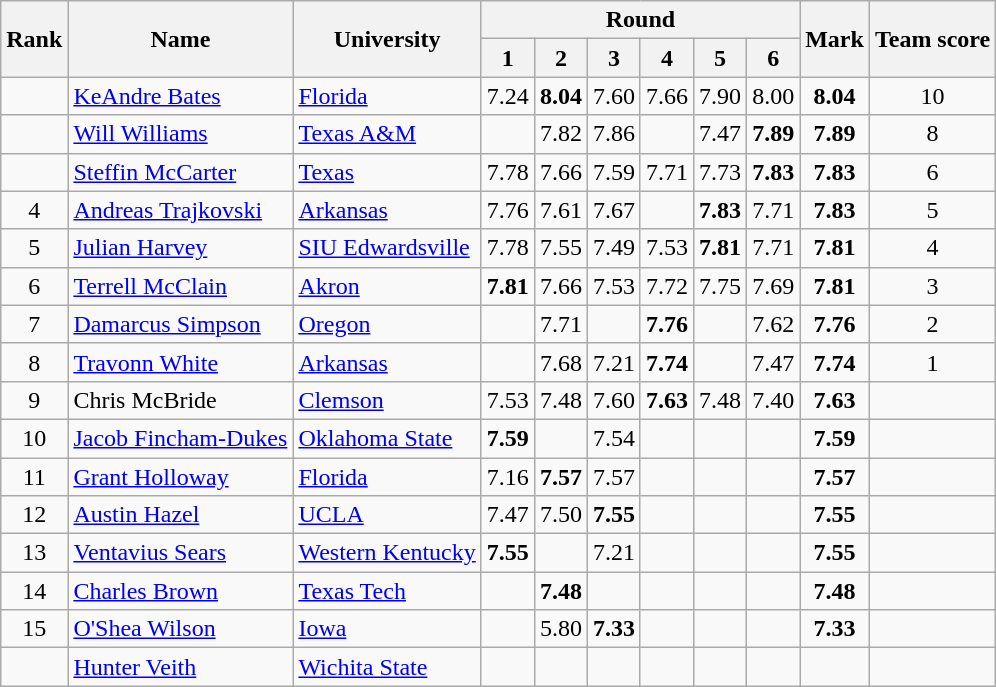<table class="wikitable sortable" style="text-align:center">
<tr>
<th rowspan=2>Rank</th>
<th rowspan=2>Name</th>
<th rowspan=2>University</th>
<th colspan=6>Round</th>
<th rowspan=2>Mark</th>
<th rowspan=2>Team score</th>
</tr>
<tr>
<th>1</th>
<th>2</th>
<th>3</th>
<th>4</th>
<th>5</th>
<th>6</th>
</tr>
<tr>
<td></td>
<td align=left><a href='#'>KeAndre Bates</a></td>
<td align=left><a href='#'>Florida</a></td>
<td>7.24</td>
<td><strong>8.04</strong></td>
<td>7.60</td>
<td>7.66</td>
<td>7.90</td>
<td>8.00</td>
<td><strong>8.04</strong></td>
<td>10</td>
</tr>
<tr>
<td></td>
<td align=left><a href='#'>Will Williams</a></td>
<td align=left><a href='#'>Texas A&M</a></td>
<td></td>
<td>7.82</td>
<td>7.86</td>
<td></td>
<td>7.47</td>
<td><strong>7.89</strong></td>
<td><strong>7.89</strong></td>
<td>8</td>
</tr>
<tr>
<td></td>
<td align=left><a href='#'>Steffin McCarter</a></td>
<td align=left><a href='#'>Texas</a></td>
<td>7.78</td>
<td>7.66</td>
<td>7.59</td>
<td>7.71</td>
<td>7.73</td>
<td><strong>7.83</strong></td>
<td><strong>7.83</strong></td>
<td>6</td>
</tr>
<tr>
<td>4</td>
<td align=left><a href='#'>Andreas Trajkovski</a></td>
<td align=left><a href='#'>Arkansas</a></td>
<td>7.76</td>
<td>7.61</td>
<td>7.67</td>
<td></td>
<td><strong>7.83</strong></td>
<td>7.71</td>
<td><strong>7.83</strong></td>
<td>5</td>
</tr>
<tr>
<td>5</td>
<td align=left><a href='#'>Julian Harvey</a></td>
<td align=left><a href='#'>SIU Edwardsville</a></td>
<td>7.78</td>
<td>7.55</td>
<td>7.49</td>
<td>7.53</td>
<td><strong>7.81</strong></td>
<td>7.71</td>
<td><strong>7.81</strong></td>
<td>4</td>
</tr>
<tr>
<td>6</td>
<td align=left><a href='#'>Terrell McClain</a></td>
<td align=left><a href='#'>Akron</a></td>
<td><strong>7.81</strong></td>
<td>7.66</td>
<td>7.53</td>
<td>7.72</td>
<td>7.75</td>
<td>7.69</td>
<td><strong>7.81</strong></td>
<td>3</td>
</tr>
<tr>
<td>7</td>
<td align=left><a href='#'>Damarcus Simpson</a></td>
<td align=left><a href='#'>Oregon</a></td>
<td></td>
<td>7.71</td>
<td></td>
<td><strong>7.76</strong></td>
<td></td>
<td>7.62</td>
<td><strong>7.76</strong></td>
<td>2</td>
</tr>
<tr>
<td>8</td>
<td align=left><a href='#'>Travonn White</a></td>
<td align=left><a href='#'>Arkansas</a></td>
<td></td>
<td>7.68</td>
<td>7.21</td>
<td><strong>7.74</strong></td>
<td></td>
<td>7.47</td>
<td><strong>7.74</strong></td>
<td>1</td>
</tr>
<tr>
<td>9</td>
<td align=left>Chris McBride</td>
<td align="left"><a href='#'>Clemson</a></td>
<td>7.53</td>
<td>7.48</td>
<td>7.60</td>
<td><strong>7.63</strong></td>
<td>7.48</td>
<td>7.40</td>
<td><strong>7.63</strong></td>
<td></td>
</tr>
<tr>
<td>10</td>
<td align=left><a href='#'>Jacob Fincham-Dukes</a></td>
<td align=left><a href='#'>Oklahoma State</a></td>
<td><strong>7.59</strong></td>
<td></td>
<td>7.54</td>
<td></td>
<td></td>
<td></td>
<td><strong>7.59</strong></td>
<td></td>
</tr>
<tr>
<td>11</td>
<td align=left><a href='#'>Grant Holloway</a></td>
<td align=left><a href='#'>Florida</a></td>
<td>7.16</td>
<td><strong>7.57</strong></td>
<td>7.57</td>
<td></td>
<td></td>
<td></td>
<td><strong>7.57</strong></td>
<td></td>
</tr>
<tr>
<td>12</td>
<td align=left><a href='#'>Austin Hazel</a></td>
<td align=left><a href='#'>UCLA</a></td>
<td>7.47</td>
<td>7.50</td>
<td><strong>7.55</strong></td>
<td></td>
<td></td>
<td></td>
<td><strong>7.55</strong></td>
<td></td>
</tr>
<tr>
<td>13</td>
<td align=left><a href='#'>Ventavius Sears</a></td>
<td align=left><a href='#'>Western Kentucky</a></td>
<td><strong>7.55</strong></td>
<td></td>
<td>7.21</td>
<td></td>
<td></td>
<td></td>
<td><strong>7.55</strong></td>
<td></td>
</tr>
<tr>
<td>14</td>
<td align=left><a href='#'>Charles Brown</a></td>
<td align=left><a href='#'>Texas Tech</a></td>
<td></td>
<td><strong>7.48</strong></td>
<td></td>
<td></td>
<td></td>
<td></td>
<td><strong>7.48</strong></td>
<td></td>
</tr>
<tr>
<td>15</td>
<td align=left><a href='#'>O'Shea Wilson</a></td>
<td align=left><a href='#'>Iowa</a></td>
<td></td>
<td>5.80</td>
<td><strong>7.33</strong></td>
<td></td>
<td></td>
<td></td>
<td><strong>7.33</strong></td>
<td></td>
</tr>
<tr>
<td></td>
<td align=left><a href='#'>Hunter Veith</a></td>
<td align=left><a href='#'>Wichita State</a></td>
<td></td>
<td></td>
<td></td>
<td></td>
<td></td>
<td></td>
<td><strong></strong></td>
<td></td>
</tr>
</table>
